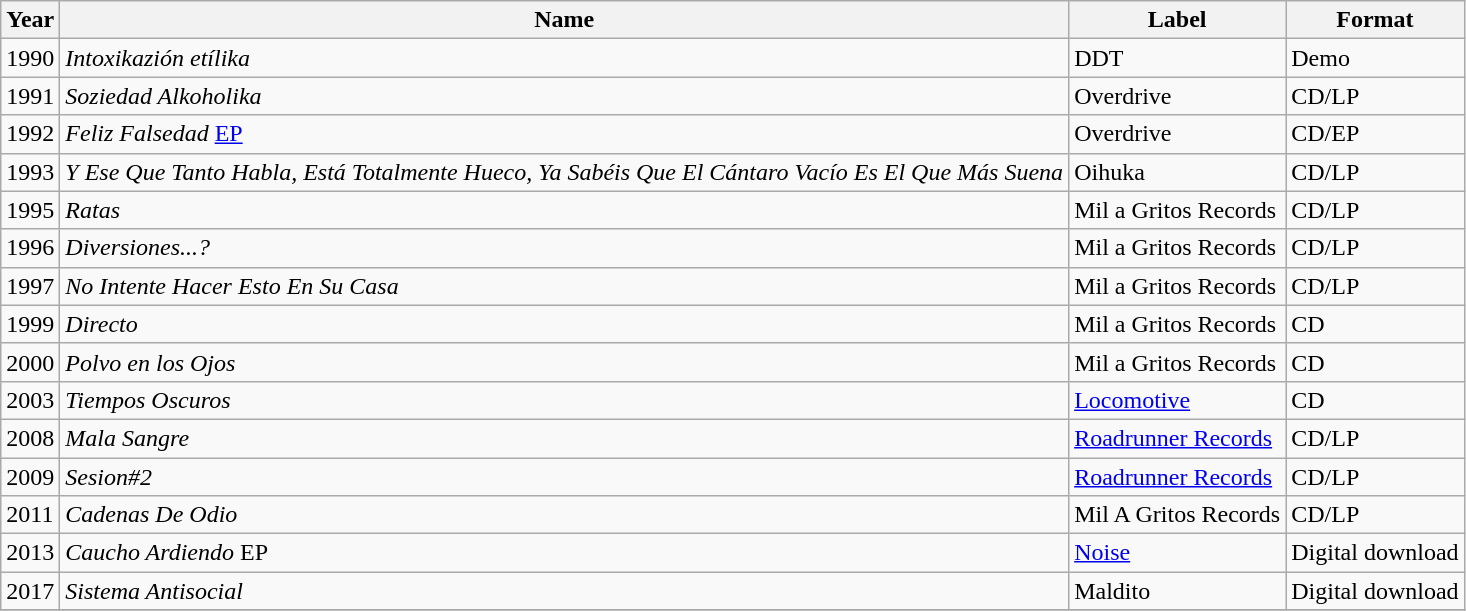<table class="wikitable">
<tr>
<th>Year</th>
<th>Name</th>
<th>Label</th>
<th>Format</th>
</tr>
<tr>
<td>1990</td>
<td><em>Intoxikazión etílika</em></td>
<td>DDT</td>
<td>Demo</td>
</tr>
<tr>
<td>1991</td>
<td><em>Soziedad Alkoholika</em></td>
<td>Overdrive</td>
<td>CD/LP</td>
</tr>
<tr>
<td>1992</td>
<td><em>Feliz Falsedad</em> <a href='#'>EP</a></td>
<td>Overdrive</td>
<td>CD/EP</td>
</tr>
<tr>
<td>1993</td>
<td><em>Y Ese Que Tanto Habla, Está Totalmente Hueco, Ya Sabéis Que El Cántaro Vacío Es El Que Más Suena</em></td>
<td>Oihuka</td>
<td>CD/LP</td>
</tr>
<tr>
<td>1995</td>
<td><em>Ratas</em></td>
<td>Mil a Gritos Records</td>
<td>CD/LP</td>
</tr>
<tr>
<td>1996</td>
<td><em>Diversiones...?</em></td>
<td>Mil a Gritos Records</td>
<td>CD/LP</td>
</tr>
<tr>
<td>1997</td>
<td><em>No Intente Hacer Esto En Su Casa</em></td>
<td>Mil a Gritos Records</td>
<td>CD/LP</td>
</tr>
<tr>
<td>1999</td>
<td><em>Directo</em></td>
<td>Mil a Gritos Records</td>
<td>CD</td>
</tr>
<tr>
<td>2000</td>
<td><em>Polvo en los Ojos</em></td>
<td>Mil a Gritos Records</td>
<td>CD</td>
</tr>
<tr>
<td>2003</td>
<td><em>Tiempos Oscuros</em></td>
<td><a href='#'>Locomotive</a></td>
<td>CD</td>
</tr>
<tr>
<td>2008</td>
<td><em>Mala Sangre</em></td>
<td><a href='#'>Roadrunner Records</a></td>
<td>CD/LP</td>
</tr>
<tr>
<td>2009</td>
<td><em>Sesion#2</em></td>
<td><a href='#'>Roadrunner Records</a></td>
<td>CD/LP</td>
</tr>
<tr>
<td>2011</td>
<td><em>Cadenas De Odio</em></td>
<td>Mil A Gritos Records</td>
<td>CD/LP</td>
</tr>
<tr>
<td>2013</td>
<td><em>Caucho Ardiendo</em> EP</td>
<td><a href='#'>Noise</a></td>
<td>Digital download</td>
</tr>
<tr>
<td>2017</td>
<td><em>Sistema Antisocial</em></td>
<td>Maldito</td>
<td>Digital download</td>
</tr>
<tr>
</tr>
</table>
